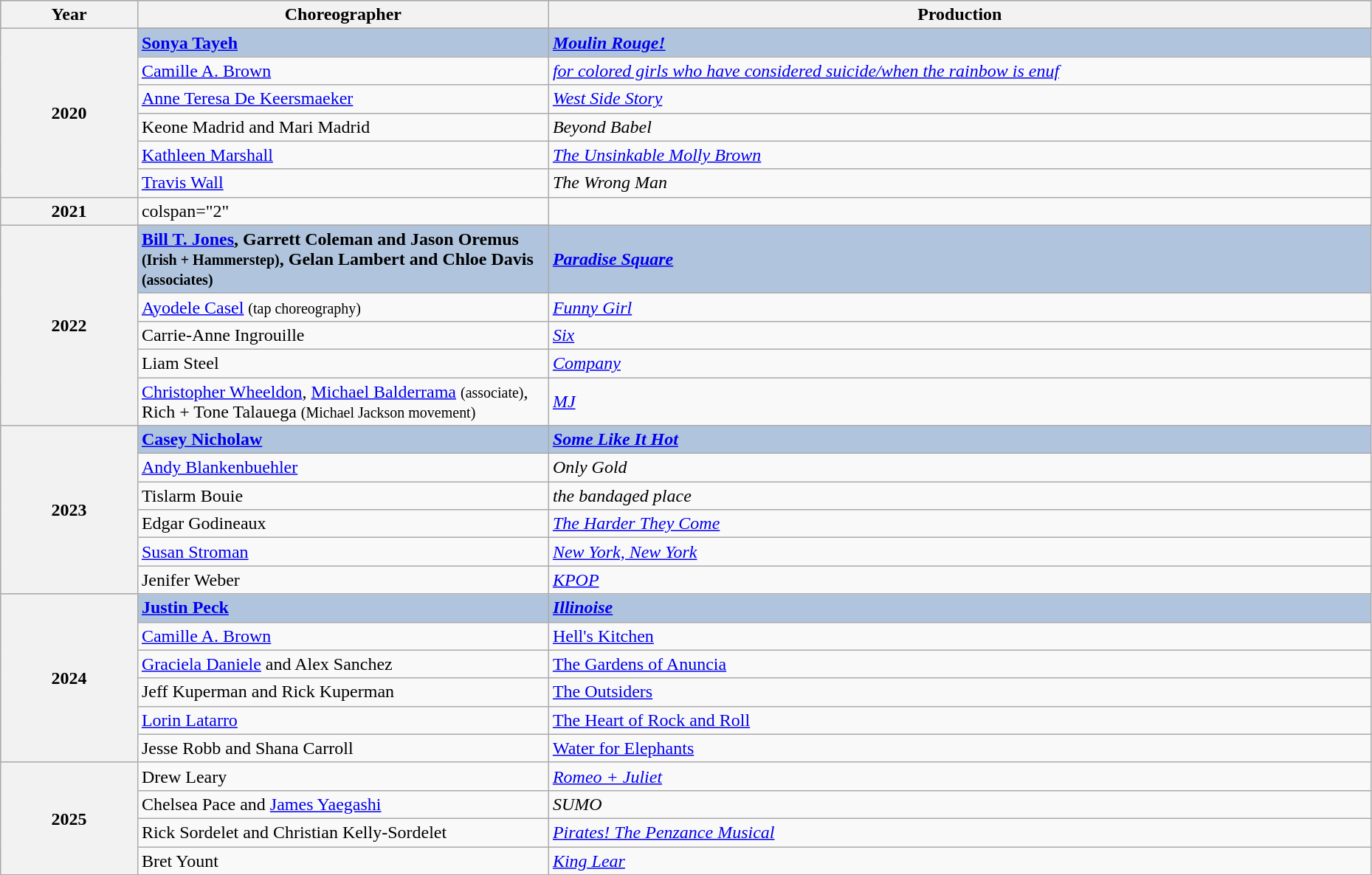<table class="wikitable" style="width:98%;">
<tr style="background:#bebebe;">
<th style="width:10%;">Year</th>
<th style="width:30%;">Choreographer</th>
<th style="width:60%;">Production</th>
</tr>
<tr>
<th rowspan="7">2020</th>
</tr>
<tr style="background:#B0C4DE">
<td><strong><a href='#'>Sonya Tayeh</a></strong></td>
<td><strong><em><a href='#'>Moulin Rouge!</a></em></strong></td>
</tr>
<tr>
<td><a href='#'>Camille A. Brown</a></td>
<td><em><a href='#'>for colored girls who have considered suicide/when the rainbow is enuf</a></em></td>
</tr>
<tr>
<td><a href='#'>Anne Teresa De Keersmaeker</a></td>
<td><em><a href='#'>West Side Story</a></em></td>
</tr>
<tr>
<td>Keone Madrid and Mari Madrid</td>
<td><em>Beyond Babel</em></td>
</tr>
<tr>
<td><a href='#'>Kathleen Marshall</a></td>
<td><em><a href='#'>The Unsinkable Molly Brown</a></em></td>
</tr>
<tr>
<td><a href='#'>Travis Wall</a></td>
<td><em>The Wrong Man</em></td>
</tr>
<tr>
<th>2021</th>
<td>colspan="2" </td>
</tr>
<tr>
<th rowspan="6">2022</th>
</tr>
<tr style="background:#B0C4DE">
<td><strong><a href='#'>Bill T. Jones</a>, Garrett Coleman and Jason Oremus <small>(Irish + Hammerstep)</small>, Gelan Lambert and Chloe Davis <small>(associates)</small></strong></td>
<td><strong><em><a href='#'>Paradise Square</a></em></strong></td>
</tr>
<tr>
<td><a href='#'>Ayodele Casel</a> <small>(tap choreography)</small></td>
<td><em><a href='#'>Funny Girl</a></em></td>
</tr>
<tr>
<td>Carrie-Anne Ingrouille</td>
<td><em><a href='#'>Six</a></em></td>
</tr>
<tr>
<td>Liam Steel</td>
<td><em><a href='#'>Company</a></em></td>
</tr>
<tr>
<td><a href='#'>Christopher Wheeldon</a>, <a href='#'>Michael Balderrama</a> <small>(associate)</small>, Rich + Tone Talauega <small>(Michael Jackson movement)</small></td>
<td><em><a href='#'>MJ</a></em></td>
</tr>
<tr style="background:#B0C4DE">
<th rowspan="6">2023</th>
<td><strong><a href='#'>Casey Nicholaw</a></strong></td>
<td><strong><em><a href='#'>Some Like It Hot</a></em></strong></td>
</tr>
<tr>
<td><a href='#'>Andy Blankenbuehler</a></td>
<td><em>Only Gold</em></td>
</tr>
<tr>
<td>Tislarm Bouie</td>
<td><em>the bandaged place</em></td>
</tr>
<tr>
<td>Edgar Godineaux</td>
<td><em><a href='#'>The Harder They Come</a></em></td>
</tr>
<tr>
<td><a href='#'>Susan Stroman</a></td>
<td><em><a href='#'>New York, New York</a></em></td>
</tr>
<tr>
<td>Jenifer Weber</td>
<td><em><a href='#'>KPOP</a></em></td>
</tr>
<tr style="background:#B0C4DE">
<th rowspan="6">2024</th>
<td><strong><a href='#'>Justin Peck</a></strong></td>
<td><strong><em><a href='#'>Illinoise</a></em></strong></td>
</tr>
<tr>
<td><a href='#'>Camille A. Brown</a></td>
<td><a href='#'>Hell's Kitchen</a></td>
</tr>
<tr>
<td><a href='#'>Graciela Daniele</a> and Alex Sanchez</td>
<td><a href='#'>The Gardens of Anuncia</a></td>
</tr>
<tr>
<td>Jeff Kuperman and Rick Kuperman</td>
<td><a href='#'>The Outsiders</a></td>
</tr>
<tr>
<td><a href='#'>Lorin Latarro</a></td>
<td><a href='#'> The Heart of Rock and Roll</a></td>
</tr>
<tr>
<td>Jesse Robb and Shana Carroll</td>
<td><a href='#'>Water for Elephants</a></td>
</tr>
<tr>
<th rowspan=4>2025</th>
<td>Drew Leary</td>
<td><em><a href='#'>Romeo + Juliet</a></em></td>
</tr>
<tr>
<td>Chelsea Pace and <a href='#'>James Yaegashi</a></td>
<td><em>SUMO</em></td>
</tr>
<tr>
<td>Rick Sordelet and Christian Kelly-Sordelet</td>
<td><em><a href='#'>Pirates! The Penzance Musical</a></em></td>
</tr>
<tr>
<td>Bret Yount</td>
<td><em><a href='#'>King Lear</a></em></td>
</tr>
</table>
